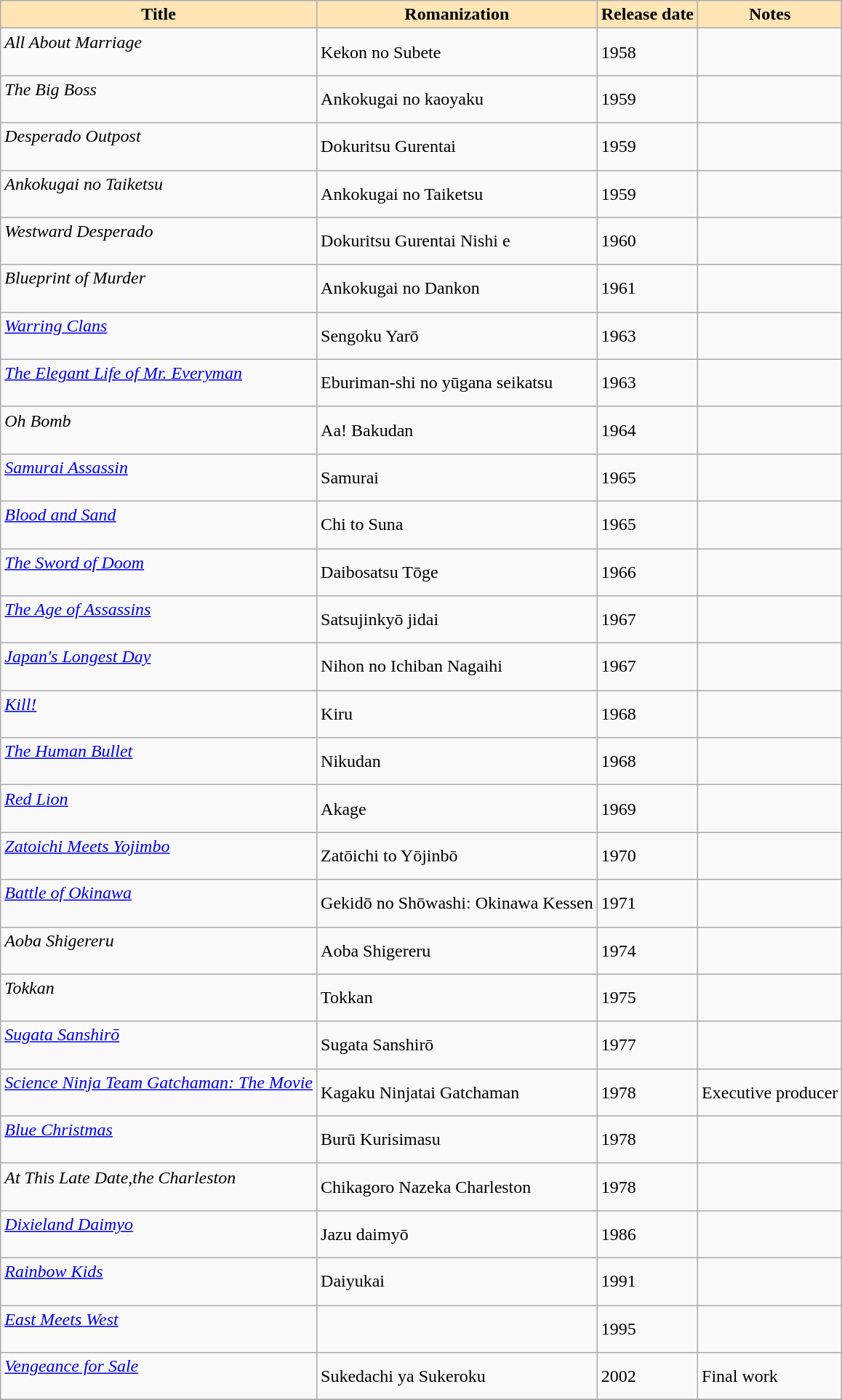<table class="wikitable">
<tr>
<th style="background:#FFE4B5;">Title</th>
<th style="background:#FFE4B5;">Romanization</th>
<th style="background:#FFE4B5;">Release date</th>
<th style="background:#FFE4B5;">Notes</th>
</tr>
<tr>
<td><em>All About Marriage</em><br><br></td>
<td>Kekon no Subete</td>
<td>1958</td>
<td></td>
</tr>
<tr>
<td><em>The Big Boss</em><br><br></td>
<td>Ankokugai no kaoyaku</td>
<td>1959</td>
<td></td>
</tr>
<tr>
<td><em>Desperado Outpost</em><br><br></td>
<td>Dokuritsu Gurentai</td>
<td>1959</td>
<td></td>
</tr>
<tr>
<td><em>Ankokugai no Taiketsu</em><br><br></td>
<td>Ankokugai no Taiketsu</td>
<td>1959</td>
<td></td>
</tr>
<tr>
<td><em>Westward Desperado</em><br><br></td>
<td>Dokuritsu Gurentai Nishi e</td>
<td>1960</td>
<td></td>
</tr>
<tr>
<td><em>Blueprint of Murder</em><br><br></td>
<td>Ankokugai no Dankon</td>
<td>1961</td>
<td></td>
</tr>
<tr>
<td><em><a href='#'>Warring Clans</a></em><br><br></td>
<td>Sengoku Yarō</td>
<td>1963</td>
<td></td>
</tr>
<tr>
<td><em><a href='#'>The Elegant Life of Mr. Everyman</a></em><br><br></td>
<td>Eburiman-shi no yūgana seikatsu</td>
<td>1963</td>
<td></td>
</tr>
<tr>
<td><em>Oh Bomb</em><br><br></td>
<td>Aa! Bakudan</td>
<td>1964</td>
<td></td>
</tr>
<tr>
<td><em><a href='#'>Samurai Assassin</a></em><br><br></td>
<td>Samurai</td>
<td>1965</td>
<td></td>
</tr>
<tr>
<td><em><a href='#'>Blood and Sand</a></em><br><br></td>
<td>Chi to Suna</td>
<td>1965</td>
<td></td>
</tr>
<tr>
<td><em><a href='#'>The Sword of Doom</a></em><br><br></td>
<td>Daibosatsu Tōge</td>
<td>1966</td>
<td></td>
</tr>
<tr>
<td><em><a href='#'>The Age of Assassins</a></em><br><br></td>
<td>Satsujinkyō jidai</td>
<td>1967</td>
<td></td>
</tr>
<tr>
<td><em><a href='#'>Japan's Longest Day</a></em><br><br></td>
<td>Nihon no Ichiban Nagaihi</td>
<td>1967</td>
<td></td>
</tr>
<tr>
<td><em><a href='#'>Kill!</a></em><br><br></td>
<td>Kiru</td>
<td>1968</td>
<td></td>
</tr>
<tr>
<td><em><a href='#'>The Human Bullet</a></em><br><br></td>
<td>Nikudan</td>
<td>1968</td>
<td></td>
</tr>
<tr>
<td><em><a href='#'>Red Lion</a></em><br><br></td>
<td>Akage</td>
<td>1969</td>
<td></td>
</tr>
<tr>
<td><em><a href='#'>Zatoichi Meets Yojimbo</a></em><br><br></td>
<td>Zatōichi to Yōjinbō</td>
<td>1970</td>
<td></td>
</tr>
<tr>
<td><em><a href='#'>Battle of Okinawa</a></em><br><br></td>
<td>Gekidō no Shōwashi: Okinawa Kessen</td>
<td>1971</td>
<td></td>
</tr>
<tr>
<td><em>Aoba Shigereru</em><br><br></td>
<td>Aoba Shigereru</td>
<td>1974</td>
<td></td>
</tr>
<tr>
<td><em>Tokkan</em><br><br></td>
<td>Tokkan</td>
<td>1975</td>
<td></td>
</tr>
<tr>
<td><em><a href='#'>Sugata Sanshirō</a></em><br><br></td>
<td>Sugata Sanshirō</td>
<td>1977</td>
<td></td>
</tr>
<tr>
<td><em><a href='#'>Science Ninja Team Gatchaman: The Movie</a></em><br><br></td>
<td>Kagaku Ninjatai Gatchaman</td>
<td>1978</td>
<td>Executive producer</td>
</tr>
<tr>
<td><em><a href='#'>Blue Christmas</a></em><br><br></td>
<td>Burū Kurisimasu</td>
<td>1978</td>
<td></td>
</tr>
<tr>
<td><em>At This Late Date,the Charleston</em><br><br></td>
<td>Chikagoro Nazeka Charleston</td>
<td>1978</td>
<td></td>
</tr>
<tr>
<td><em><a href='#'>Dixieland Daimyo</a></em><br><br></td>
<td>Jazu daimyō</td>
<td>1986</td>
<td></td>
</tr>
<tr>
<td><em><a href='#'>Rainbow Kids</a></em><br><br></td>
<td>Daiyukai</td>
<td>1991</td>
<td></td>
</tr>
<tr>
<td><em><a href='#'>East Meets West</a></em><br><br></td>
<td></td>
<td>1995</td>
<td></td>
</tr>
<tr>
<td><em><a href='#'>Vengeance for Sale</a></em><br><br></td>
<td>Sukedachi ya Sukeroku</td>
<td>2002</td>
<td>Final work</td>
</tr>
<tr>
</tr>
</table>
